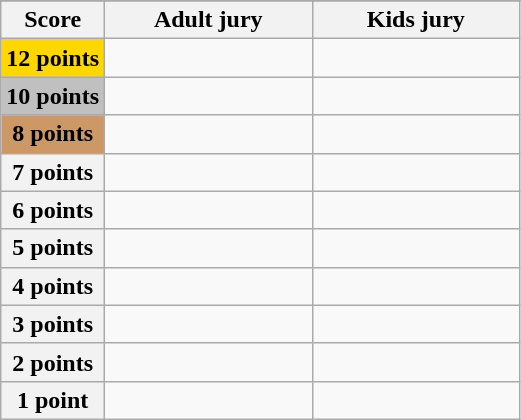<table class="wikitable">
<tr>
</tr>
<tr>
<th scope="col" width="20%">Score</th>
<th scope="col" width="40%">Adult jury</th>
<th scope="col" width="40%">Kids jury</th>
</tr>
<tr>
<th scope="row" style="background:gold">12 points</th>
<td></td>
<td></td>
</tr>
<tr>
<th scope="row" style="background:silver">10 points</th>
<td></td>
<td></td>
</tr>
<tr>
<th scope="row" style="background:#CC9966">8 points</th>
<td></td>
<td></td>
</tr>
<tr>
<th scope="row">7 points</th>
<td></td>
<td></td>
</tr>
<tr>
<th scope="row">6 points</th>
<td></td>
<td></td>
</tr>
<tr>
<th scope="row">5 points</th>
<td></td>
<td></td>
</tr>
<tr>
<th scope="row">4 points</th>
<td></td>
<td></td>
</tr>
<tr>
<th scope="row">3 points</th>
<td></td>
<td></td>
</tr>
<tr>
<th scope="row">2 points</th>
<td></td>
<td></td>
</tr>
<tr>
<th scope="row">1 point</th>
<td></td>
<td></td>
</tr>
</table>
